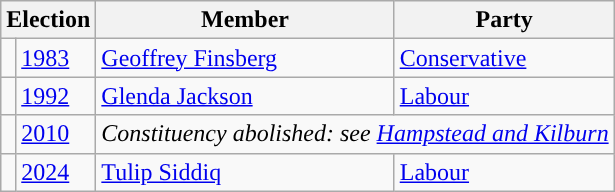<table class="wikitable">
<tr>
<th colspan="2">Election</th>
<th>Member</th>
<th>Party</th>
</tr>
<tr>
<td style="color:inherit;background-color: "></td>
<td><a href='#'>1983</a></td>
<td><a href='#'>Geoffrey Finsberg</a></td>
<td><a href='#'>Conservative</a></td>
</tr>
<tr>
<td style="color:inherit;background-color: "></td>
<td><a href='#'>1992</a></td>
<td><a href='#'>Glenda Jackson</a></td>
<td><a href='#'>Labour</a></td>
</tr>
<tr>
<td></td>
<td><a href='#'>2010</a></td>
<td colspan="2"><em>Constituency abolished: see <a href='#'>Hampstead and Kilburn</a></em></td>
</tr>
<tr>
<td style="color:inherit;background-color: "></td>
<td><a href='#'>2024</a></td>
<td><a href='#'>Tulip Siddiq</a></td>
<td><a href='#'>Labour</a></td>
</tr>
</table>
